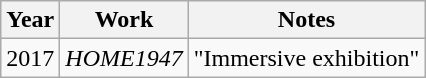<table class="wikitable sortable">
<tr>
<th>Year</th>
<th>Work</th>
<th class="unsortable">Notes</th>
</tr>
<tr>
<td>2017</td>
<td><em>HOME1947</em></td>
<td>"Immersive exhibition"</td>
</tr>
</table>
